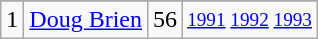<table class="wikitable">
<tr>
</tr>
<tr>
<td>1</td>
<td><a href='#'>Doug Brien</a></td>
<td>56</td>
<td style="font-size:80%;"><a href='#'>1991</a> <a href='#'>1992</a> <a href='#'>1993</a></td>
</tr>
</table>
